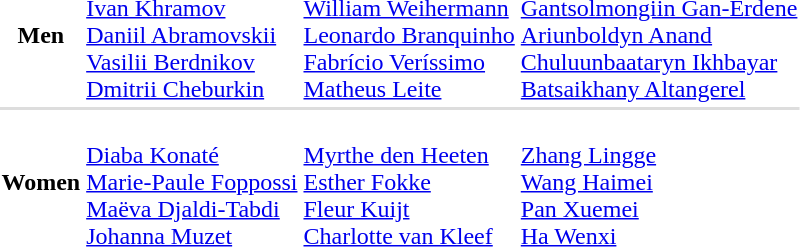<table>
<tr>
<th scope="row">Men</th>
<td><br><a href='#'>Ivan Khramov</a><br><a href='#'>Daniil Abramovskii</a><br><a href='#'>Vasilii Berdnikov</a><br><a href='#'>Dmitrii Cheburkin</a></td>
<td><br><a href='#'>William Weihermann</a><br><a href='#'>Leonardo Branquinho</a><br><a href='#'>Fabrício Veríssimo</a><br><a href='#'>Matheus Leite</a></td>
<td><br><a href='#'>Gantsolmongiin Gan-Erdene</a><br><a href='#'>Ariunboldyn Anand</a><br><a href='#'>Chuluunbaataryn Ikhbayar</a><br><a href='#'>Batsaikhany Altangerel</a></td>
</tr>
<tr bgcolor=#DDDDDD>
<td colspan=4></td>
</tr>
<tr>
<th scope="row">Women</th>
<td><br><a href='#'>Diaba Konaté</a><br><a href='#'>Marie-Paule Foppossi</a><br><a href='#'>Maëva Djaldi-Tabdi</a><br><a href='#'>Johanna Muzet</a></td>
<td><br><a href='#'>Myrthe den Heeten</a><br><a href='#'>Esther Fokke</a><br><a href='#'>Fleur Kuijt</a><br><a href='#'>Charlotte van Kleef</a></td>
<td><br><a href='#'>Zhang Lingge</a><br><a href='#'>Wang Haimei</a><br><a href='#'>Pan Xuemei</a><br><a href='#'>Ha Wenxi</a></td>
</tr>
</table>
